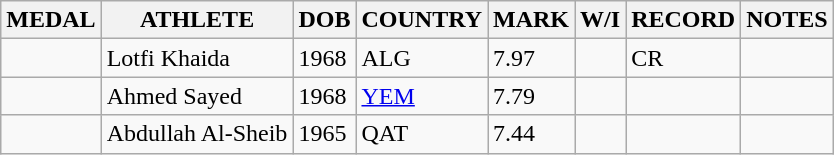<table class="wikitable">
<tr>
<th>MEDAL</th>
<th>ATHLETE</th>
<th>DOB</th>
<th>COUNTRY</th>
<th>MARK</th>
<th>W/I</th>
<th>RECORD</th>
<th>NOTES</th>
</tr>
<tr>
<td></td>
<td>Lotfi Khaida</td>
<td>1968</td>
<td>ALG</td>
<td>7.97</td>
<td></td>
<td>CR</td>
<td></td>
</tr>
<tr>
<td></td>
<td>Ahmed Sayed</td>
<td>1968</td>
<td><a href='#'>YEM</a></td>
<td>7.79</td>
<td></td>
<td></td>
<td></td>
</tr>
<tr>
<td></td>
<td>Abdullah Al-Sheib</td>
<td>1965</td>
<td>QAT</td>
<td>7.44</td>
<td></td>
<td></td>
<td></td>
</tr>
</table>
